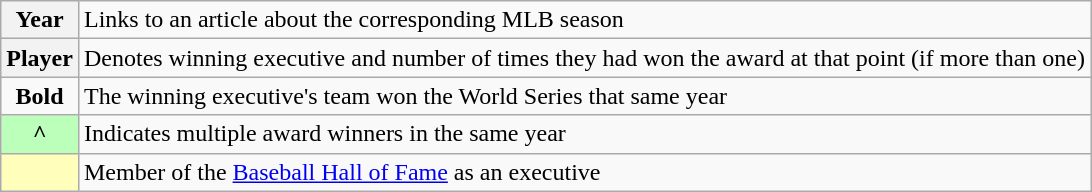<table class="wikitable plainrowheaders">
<tr>
<th scope="row" style="text-align:center"><strong>Year</strong></th>
<td>Links to an article about the corresponding MLB season</td>
</tr>
<tr>
<th scope="row" style="text-align:center"><strong>Player </strong></th>
<td>Denotes winning executive and number of times they had won the award at that point (if more than one)</td>
</tr>
<tr>
<td scope="row" style="text-align:center"><strong>Bold</strong></td>
<td>The winning executive's team won the World Series that same year</td>
</tr>
<tr>
<th scope="row" style="text-align:center; background:#bfb;">^</th>
<td>Indicates multiple award winners in the same year</td>
</tr>
<tr>
<th scope="row" style="text-align:center; background:#ffb;"></th>
<td>Member of the <a href='#'>Baseball Hall of Fame</a> as an executive</td>
</tr>
</table>
